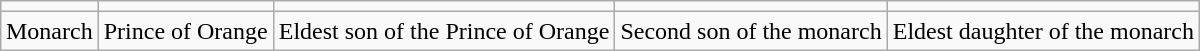<table class="wikitable" style="margin:1em auto; text-align:center;">
<tr>
<td></td>
<td></td>
<td></td>
<td></td>
<td></td>
</tr>
<tr>
<td>Monarch</td>
<td>Prince of Orange </td>
<td>Eldest son of the Prince of Orange</td>
<td>Second son of the monarch</td>
<td>Eldest daughter of the monarch</td>
</tr>
</table>
